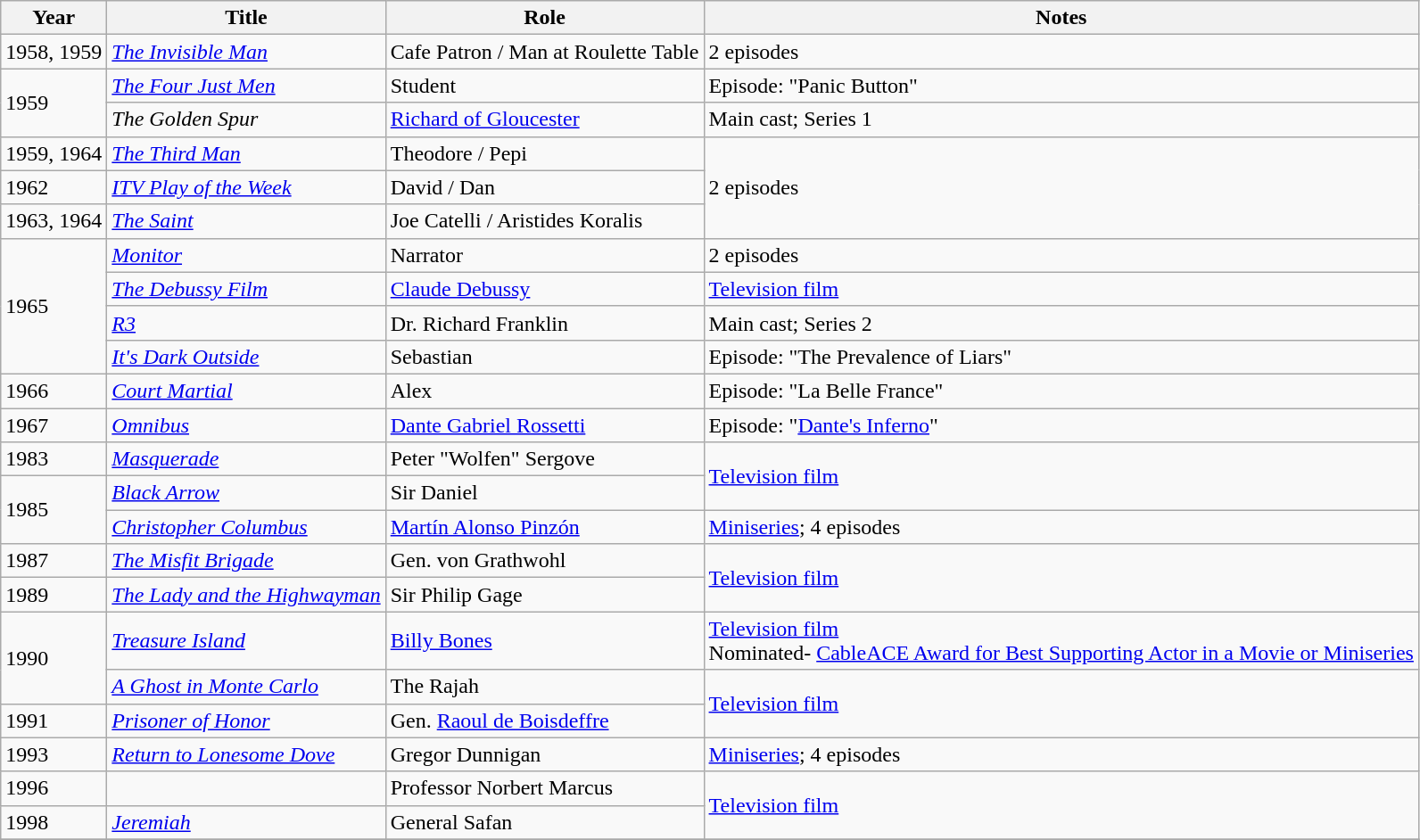<table class="wikitable sortable">
<tr>
<th>Year</th>
<th>Title</th>
<th>Role</th>
<th class="unsortable">Notes</th>
</tr>
<tr>
<td>1958, 1959</td>
<td><a href='#'><em>The Invisible Man</em></a></td>
<td>Cafe Patron / Man at Roulette Table</td>
<td>2 episodes</td>
</tr>
<tr>
<td rowspan="2">1959</td>
<td><a href='#'><em>The Four Just Men</em></a></td>
<td>Student</td>
<td>Episode: "Panic Button"</td>
</tr>
<tr>
<td><em>The Golden Spur</em></td>
<td><a href='#'>Richard of Gloucester</a></td>
<td>Main cast; Series 1</td>
</tr>
<tr>
<td>1959, 1964</td>
<td><a href='#'><em>The Third Man</em></a></td>
<td>Theodore / Pepi</td>
<td rowspan="3">2 episodes</td>
</tr>
<tr>
<td>1962</td>
<td><em><a href='#'>ITV Play of the Week</a></em></td>
<td>David / Dan</td>
</tr>
<tr>
<td>1963, 1964</td>
<td><a href='#'><em>The Saint</em></a></td>
<td>Joe Catelli / Aristides Koralis</td>
</tr>
<tr>
<td rowspan="4">1965</td>
<td><a href='#'><em>Monitor</em></a></td>
<td>Narrator</td>
<td>2 episodes</td>
</tr>
<tr>
<td><em><a href='#'>The Debussy Film</a></em></td>
<td><a href='#'>Claude Debussy</a></td>
<td><a href='#'>Television film</a></td>
</tr>
<tr>
<td><a href='#'><em>R3</em></a></td>
<td>Dr. Richard Franklin</td>
<td>Main cast; Series 2</td>
</tr>
<tr>
<td><a href='#'><em>It's Dark Outside</em></a></td>
<td>Sebastian</td>
<td>Episode: "The Prevalence of Liars"</td>
</tr>
<tr>
<td>1966</td>
<td><a href='#'><em>Court Martial</em></a></td>
<td>Alex</td>
<td>Episode: "La Belle France"</td>
</tr>
<tr>
<td>1967</td>
<td><a href='#'><em>Omnibus</em></a></td>
<td><a href='#'>Dante Gabriel Rossetti</a></td>
<td>Episode: "<a href='#'>Dante's Inferno</a>"</td>
</tr>
<tr>
<td>1983</td>
<td><a href='#'><em>Masquerade</em></a></td>
<td>Peter "Wolfen" Sergove</td>
<td rowspan="2"><a href='#'>Television film</a></td>
</tr>
<tr>
<td rowspan="2">1985</td>
<td><em><a href='#'>Black Arrow</a></em></td>
<td>Sir Daniel</td>
</tr>
<tr>
<td><em><a href='#'>Christopher Columbus</a></em></td>
<td><a href='#'>Martín Alonso Pinzón</a></td>
<td><a href='#'>Miniseries</a>; 4 episodes</td>
</tr>
<tr>
<td>1987</td>
<td><em><a href='#'>The Misfit Brigade</a></em></td>
<td>Gen. von Grathwohl</td>
<td rowspan="2"><a href='#'>Television film</a></td>
</tr>
<tr>
<td>1989</td>
<td><em><a href='#'>The Lady and the Highwayman</a></em></td>
<td>Sir Philip Gage</td>
</tr>
<tr>
<td rowspan="2">1990</td>
<td><em><a href='#'>Treasure Island</a></em></td>
<td><a href='#'>Billy Bones</a></td>
<td><a href='#'>Television film</a><br>Nominated- <a href='#'>CableACE Award for Best Supporting Actor in a Movie or Miniseries</a></td>
</tr>
<tr>
<td><em><a href='#'>A Ghost in Monte Carlo</a></em></td>
<td>The Rajah</td>
<td rowspan="2"><a href='#'>Television film</a></td>
</tr>
<tr>
<td>1991</td>
<td><em><a href='#'>Prisoner of Honor</a></em></td>
<td>Gen. <a href='#'>Raoul de Boisdeffre</a></td>
</tr>
<tr>
<td>1993</td>
<td><em><a href='#'>Return to Lonesome Dove</a></em></td>
<td>Gregor Dunnigan</td>
<td><a href='#'>Miniseries</a>; 4 episodes</td>
</tr>
<tr>
<td>1996</td>
<td><em></em></td>
<td>Professor Norbert Marcus</td>
<td rowspan="2"><a href='#'>Television film</a></td>
</tr>
<tr>
<td>1998</td>
<td><em><a href='#'>Jeremiah</a></em></td>
<td>General Safan</td>
</tr>
<tr>
</tr>
</table>
